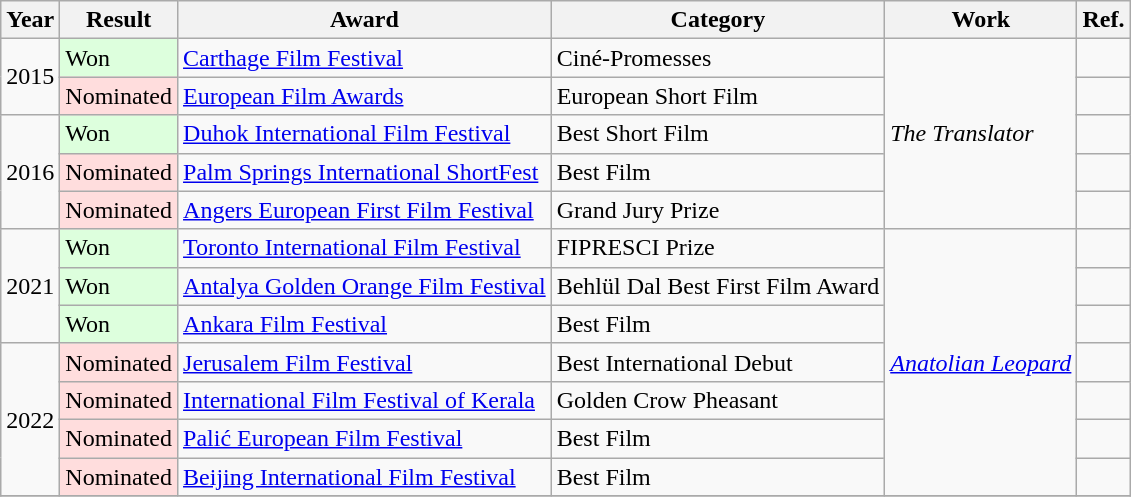<table class="wikitable">
<tr>
<th>Year</th>
<th>Result</th>
<th>Award</th>
<th>Category</th>
<th>Work</th>
<th>Ref.</th>
</tr>
<tr>
<td rowspan="2">2015</td>
<td style="background: #ddffdd">Won</td>
<td><a href='#'>Carthage Film Festival</a></td>
<td>Ciné-Promesses</td>
<td rowspan="5"><em>The Translator</em></td>
<td></td>
</tr>
<tr>
<td style="background: #ffdddd">Nominated</td>
<td><a href='#'>European Film Awards</a></td>
<td>European Short Film</td>
<td></td>
</tr>
<tr>
<td rowspan="3">2016</td>
<td style="background: #ddffdd">Won</td>
<td><a href='#'>Duhok International Film Festival</a></td>
<td>Best Short Film</td>
<td></td>
</tr>
<tr>
<td style="background: #ffdddd">Nominated</td>
<td><a href='#'>Palm Springs International ShortFest</a></td>
<td>Best Film</td>
<td></td>
</tr>
<tr>
<td style="background: #ffdddd">Nominated</td>
<td><a href='#'>Angers European First Film Festival</a></td>
<td>Grand Jury Prize</td>
<td></td>
</tr>
<tr>
<td rowspan="3">2021</td>
<td style="background: #ddffdd">Won</td>
<td><a href='#'>Toronto International Film Festival</a></td>
<td>FIPRESCI Prize</td>
<td rowspan="7"><em><a href='#'>Anatolian Leopard</a></em></td>
<td></td>
</tr>
<tr>
<td style="background: #ddffdd">Won</td>
<td><a href='#'>Antalya Golden Orange Film Festival</a></td>
<td>Behlül Dal Best First Film Award</td>
<td></td>
</tr>
<tr>
<td style="background: #ddffdd">Won</td>
<td><a href='#'>Ankara Film Festival</a></td>
<td>Best Film</td>
<td></td>
</tr>
<tr>
<td rowspan="4">2022</td>
<td style="background: #ffdddd">Nominated</td>
<td><a href='#'>Jerusalem Film Festival</a></td>
<td>Best International Debut</td>
<td></td>
</tr>
<tr>
<td style="background: #ffdddd">Nominated</td>
<td><a href='#'>International Film Festival of Kerala</a></td>
<td>Golden Crow Pheasant</td>
<td></td>
</tr>
<tr>
<td style="background: #ffdddd">Nominated</td>
<td><a href='#'>Palić European Film Festival</a></td>
<td>Best Film</td>
<td></td>
</tr>
<tr>
<td style="background: #ffdddd">Nominated</td>
<td><a href='#'>Beijing International Film Festival</a></td>
<td>Best Film</td>
<td></td>
</tr>
<tr>
</tr>
</table>
